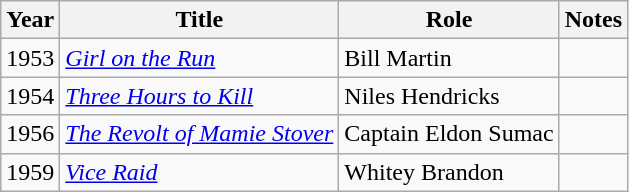<table class="wikitable">
<tr>
<th>Year</th>
<th>Title</th>
<th>Role</th>
<th>Notes</th>
</tr>
<tr>
<td>1953</td>
<td><em><a href='#'>Girl on the Run</a></em></td>
<td>Bill Martin</td>
<td></td>
</tr>
<tr>
<td>1954</td>
<td><em><a href='#'>Three Hours to Kill</a></em></td>
<td>Niles Hendricks</td>
<td></td>
</tr>
<tr>
<td>1956</td>
<td><em><a href='#'>The Revolt of Mamie Stover</a></em></td>
<td>Captain Eldon Sumac</td>
<td></td>
</tr>
<tr>
<td>1959</td>
<td><em><a href='#'>Vice Raid</a></em></td>
<td>Whitey Brandon</td>
<td></td>
</tr>
</table>
